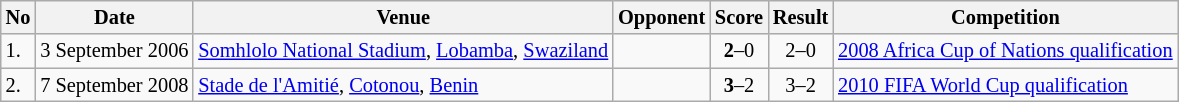<table class="wikitable" style="font-size:85%;">
<tr>
<th>No</th>
<th>Date</th>
<th>Venue</th>
<th>Opponent</th>
<th>Score</th>
<th>Result</th>
<th>Competition</th>
</tr>
<tr>
<td>1.</td>
<td>3 September 2006</td>
<td><a href='#'>Somhlolo National Stadium</a>, <a href='#'>Lobamba</a>, <a href='#'>Swaziland</a></td>
<td></td>
<td align=center><strong>2</strong>–0</td>
<td align=center>2–0</td>
<td><a href='#'>2008 Africa Cup of Nations qualification</a></td>
</tr>
<tr>
<td>2.</td>
<td>7 September 2008</td>
<td><a href='#'>Stade de l'Amitié</a>, <a href='#'>Cotonou</a>, <a href='#'>Benin</a></td>
<td></td>
<td align=center><strong>3</strong>–2</td>
<td align=center>3–2</td>
<td><a href='#'>2010 FIFA World Cup qualification</a></td>
</tr>
</table>
